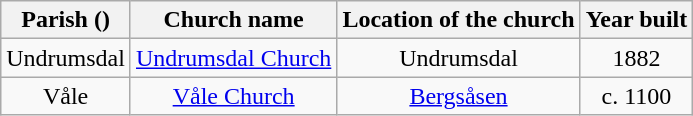<table class="wikitable" style="text-align:center">
<tr>
<th>Parish ()</th>
<th>Church name</th>
<th>Location of the church</th>
<th>Year built</th>
</tr>
<tr>
<td rowspan="1">Undrumsdal</td>
<td><a href='#'>Undrumsdal Church</a></td>
<td>Undrumsdal</td>
<td>1882</td>
</tr>
<tr>
<td rowspan="1">Våle</td>
<td><a href='#'>Våle Church</a></td>
<td><a href='#'>Bergsåsen</a></td>
<td>c. 1100</td>
</tr>
</table>
